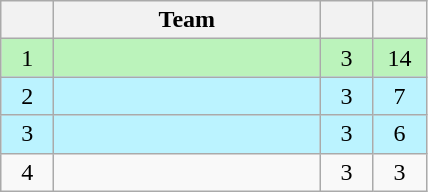<table class="wikitable" style="text-align:center">
<tr>
<th style="width:28px"></th>
<th style="width:170px">Team</th>
<th style="width:28px"></th>
<th style="width:28px"></th>
</tr>
<tr bgcolor=#bbf3bb>
<td>1</td>
<td style="text-align:left"></td>
<td>3</td>
<td>14</td>
</tr>
<tr bgcolor=#bbf3ff>
<td>2</td>
<td style="text-align:left"></td>
<td>3</td>
<td>7</td>
</tr>
<tr bgcolor=#bbf3ff>
<td>3</td>
<td style="text-align:left"></td>
<td>3</td>
<td>6</td>
</tr>
<tr>
<td>4</td>
<td style="text-align:left"></td>
<td>3</td>
<td>3</td>
</tr>
</table>
